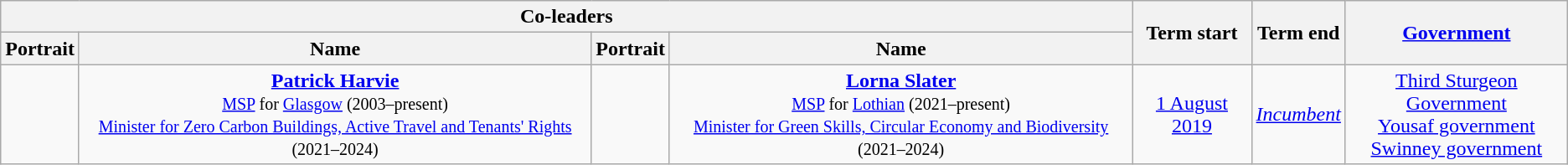<table class="wikitable" style="text-align:center">
<tr>
<th colspan="4">Co-leaders</th>
<th rowspan="2">Term start</th>
<th rowspan="2">Term end</th>
<th rowspan="2"><a href='#'>Government</a></th>
</tr>
<tr>
<th>Portrait</th>
<th>Name</th>
<th>Portrait</th>
<th>Name</th>
</tr>
<tr>
<td></td>
<td><strong><a href='#'>Patrick Harvie</a></strong><br><small><a href='#'>MSP</a> for <a href='#'>Glasgow</a> (2003–present)</small> <br><a href='#'><small>Minister for Zero Carbon Buildings, Active Travel and Tenants' Rights</small></a> <small>(2021–2024)</small></td>
<td></td>
<td><strong><a href='#'>Lorna Slater</a></strong><br><small><a href='#'>MSP</a> for <a href='#'>Lothian</a> (2021–present)</small> <br><a href='#'><small>Minister for Green Skills, Circular Economy and Biodiversity</small></a>  <small>(2021–2024)</small></td>
<td><a href='#'>1 August 2019</a></td>
<td><em><a href='#'>Incumbent</a></em></td>
<td><a href='#'>Third Sturgeon Government</a><br><a href='#'>Yousaf government</a><br><a href='#'>Swinney government</a></td>
</tr>
</table>
